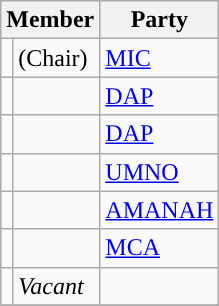<table class="sortable wikitable">
<tr>
<th colspan="2" valign="top">Member</th>
<th valign="top">Party</th>
</tr>
<tr>
<td></td>
<td> (Chair)</td>
<td><a href='#'>MIC</a></td>
</tr>
<tr>
<td></td>
<td></td>
<td><a href='#'>DAP</a></td>
</tr>
<tr>
<td></td>
<td></td>
<td><a href='#'>DAP</a></td>
</tr>
<tr>
<td></td>
<td></td>
<td><a href='#'>UMNO</a></td>
</tr>
<tr>
<td></td>
<td></td>
<td><a href='#'>AMANAH</a></td>
</tr>
<tr>
<td></td>
<td></td>
<td><a href='#'>MCA</a></td>
</tr>
<tr>
<td></td>
<td><em>Vacant</em></td>
<td></td>
</tr>
<tr>
</tr>
</table>
